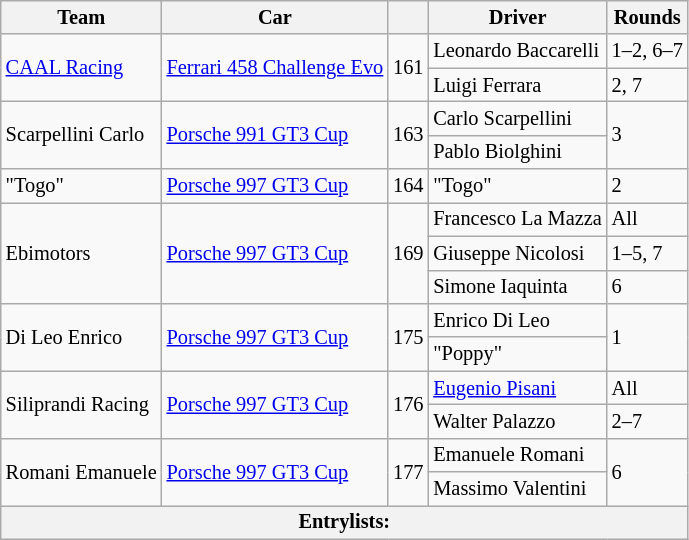<table class="wikitable" style="font-size: 85%;">
<tr>
<th>Team</th>
<th>Car</th>
<th></th>
<th>Driver</th>
<th>Rounds</th>
</tr>
<tr>
<td rowspan=2> <a href='#'>CAAL Racing</a></td>
<td rowspan=2><a href='#'>Ferrari 458 Challenge Evo</a></td>
<td rowspan=2 align=center>161</td>
<td> Leonardo Baccarelli</td>
<td>1–2, 6–7</td>
</tr>
<tr>
<td> Luigi Ferrara</td>
<td>2, 7</td>
</tr>
<tr>
<td rowspan=2> Scarpellini Carlo</td>
<td rowspan=2><a href='#'>Porsche 991 GT3 Cup</a></td>
<td rowspan=2 align=center>163</td>
<td> Carlo Scarpellini</td>
<td rowspan=2>3</td>
</tr>
<tr>
<td> Pablo Biolghini</td>
</tr>
<tr>
<td> "Togo"</td>
<td><a href='#'>Porsche 997 GT3 Cup</a></td>
<td align=center>164</td>
<td> "Togo"</td>
<td>2</td>
</tr>
<tr>
<td rowspan=3> Ebimotors</td>
<td rowspan=3><a href='#'>Porsche 997 GT3 Cup</a></td>
<td rowspan=3 align=center>169</td>
<td> Francesco La Mazza</td>
<td>All</td>
</tr>
<tr>
<td> Giuseppe Nicolosi</td>
<td>1–5, 7</td>
</tr>
<tr>
<td> Simone Iaquinta</td>
<td>6</td>
</tr>
<tr>
<td rowspan=2> Di Leo Enrico</td>
<td rowspan=2><a href='#'>Porsche 997 GT3 Cup</a></td>
<td rowspan=2 align=center>175</td>
<td> Enrico Di Leo</td>
<td rowspan=2>1</td>
</tr>
<tr>
<td> "Poppy"</td>
</tr>
<tr>
<td rowspan=2> Siliprandi Racing</td>
<td rowspan=2><a href='#'>Porsche 997 GT3 Cup</a></td>
<td rowspan=2 align=center>176</td>
<td> <a href='#'>Eugenio Pisani</a></td>
<td>All</td>
</tr>
<tr>
<td> Walter Palazzo</td>
<td>2–7</td>
</tr>
<tr>
<td rowspan=2> Romani Emanuele</td>
<td rowspan=2><a href='#'>Porsche 997 GT3 Cup</a></td>
<td rowspan=2 align=center>177</td>
<td> Emanuele Romani</td>
<td rowspan=2>6</td>
</tr>
<tr>
<td> Massimo Valentini</td>
</tr>
<tr>
<th colspan=5>Entrylists: </th>
</tr>
</table>
